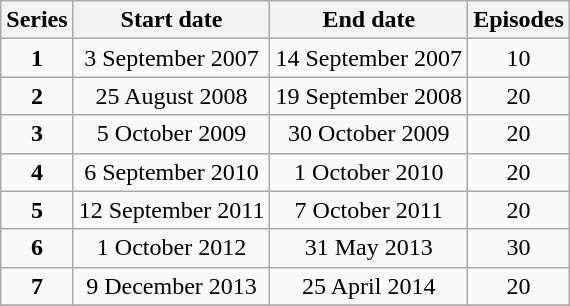<table class="wikitable" style="text-align:center;">
<tr>
<th>Series</th>
<th>Start date</th>
<th>End date</th>
<th>Episodes</th>
</tr>
<tr>
<td><strong>1</strong></td>
<td>3 September 2007</td>
<td>14 September 2007</td>
<td>10</td>
</tr>
<tr>
<td><strong>2</strong></td>
<td>25 August 2008</td>
<td>19 September 2008</td>
<td>20</td>
</tr>
<tr>
<td><strong>3</strong></td>
<td>5 October 2009</td>
<td>30 October 2009</td>
<td>20</td>
</tr>
<tr>
<td><strong>4</strong></td>
<td>6 September 2010</td>
<td>1 October 2010</td>
<td>20</td>
</tr>
<tr>
<td><strong>5</strong></td>
<td>12 September 2011</td>
<td>7 October 2011</td>
<td>20</td>
</tr>
<tr>
<td><strong>6</strong></td>
<td>1 October 2012</td>
<td>31 May 2013</td>
<td>30</td>
</tr>
<tr>
<td><strong>7</strong></td>
<td>9 December 2013</td>
<td>25 April 2014</td>
<td>20</td>
</tr>
<tr>
</tr>
</table>
